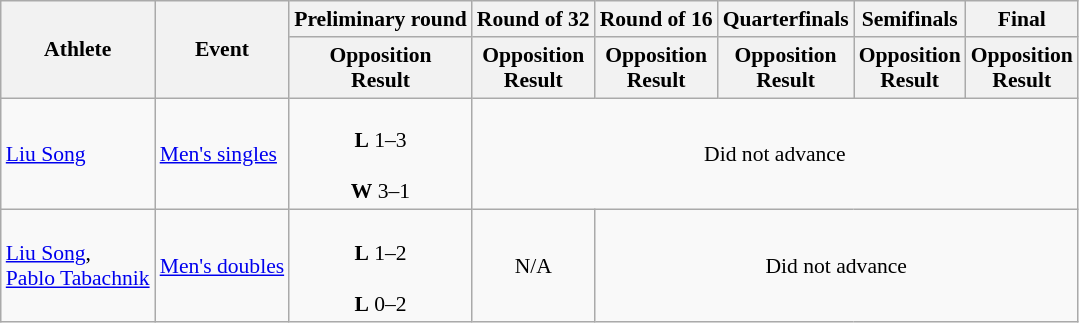<table class="wikitable" style="font-size:90%">
<tr>
<th rowspan="2">Athlete</th>
<th rowspan="2">Event</th>
<th>Preliminary round</th>
<th>Round of 32</th>
<th>Round of 16</th>
<th>Quarterfinals</th>
<th>Semifinals</th>
<th>Final</th>
</tr>
<tr>
<th>Opposition<br>Result</th>
<th>Opposition<br>Result</th>
<th>Opposition<br>Result</th>
<th>Opposition<br>Result</th>
<th>Opposition<br>Result</th>
<th>Opposition<br>Result</th>
</tr>
<tr>
<td><a href='#'>Liu Song</a></td>
<td><a href='#'>Men's singles</a></td>
<td style="text-align:center;"><br> <strong>L</strong> 1–3<br><br><strong>W</strong> 3–1</td>
<td style="text-align:center;" colspan="5">Did not advance</td>
</tr>
<tr>
<td><a href='#'>Liu Song</a>, <br> <a href='#'>Pablo Tabachnik</a></td>
<td><a href='#'>Men's doubles</a></td>
<td style="text-align:center;"><br> <strong>L</strong> 1–2<br><br> <strong>L</strong> 0–2</td>
<td style="text-align:center;">N/A</td>
<td style="text-align:center;" colspan="5">Did not advance</td>
</tr>
</table>
